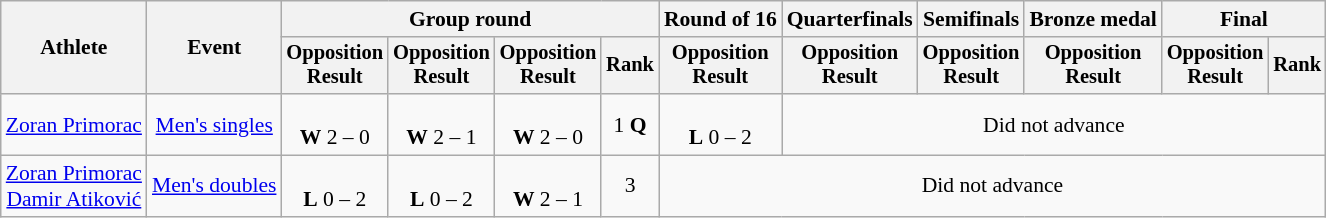<table class="wikitable" style="font-size:90%;">
<tr>
<th rowspan="2">Athlete</th>
<th rowspan="2">Event</th>
<th colspan="4">Group round</th>
<th>Round of 16</th>
<th>Quarterfinals</th>
<th>Semifinals</th>
<th>Bronze medal</th>
<th colspan=2>Final</th>
</tr>
<tr style="font-size:95%">
<th>Opposition<br>Result</th>
<th>Opposition<br>Result</th>
<th>Opposition<br>Result</th>
<th>Rank</th>
<th>Opposition<br>Result</th>
<th>Opposition<br>Result</th>
<th>Opposition<br>Result</th>
<th>Opposition<br>Result</th>
<th>Opposition<br>Result</th>
<th>Rank</th>
</tr>
<tr align=center>
<td><a href='#'>Zoran Primorac</a></td>
<td><a href='#'>Men's singles</a></td>
<td><br><strong>W</strong> 2 – 0</td>
<td><br><strong>W</strong> 2 – 1</td>
<td><br><strong>W</strong> 2 – 0</td>
<td>1 <strong>Q</strong></td>
<td align=center><br><strong>L</strong> 0 – 2</td>
<td colspan=5>Did not advance</td>
</tr>
<tr align=center>
<td><a href='#'>Zoran Primorac</a><br><a href='#'>Damir Atiković</a></td>
<td><a href='#'>Men's doubles</a></td>
<td><br><strong>L</strong> 0 – 2</td>
<td><br><strong>L</strong> 0 – 2</td>
<td><br><strong>W</strong> 2 – 1</td>
<td>3</td>
<td colspan=6>Did not advance</td>
</tr>
</table>
